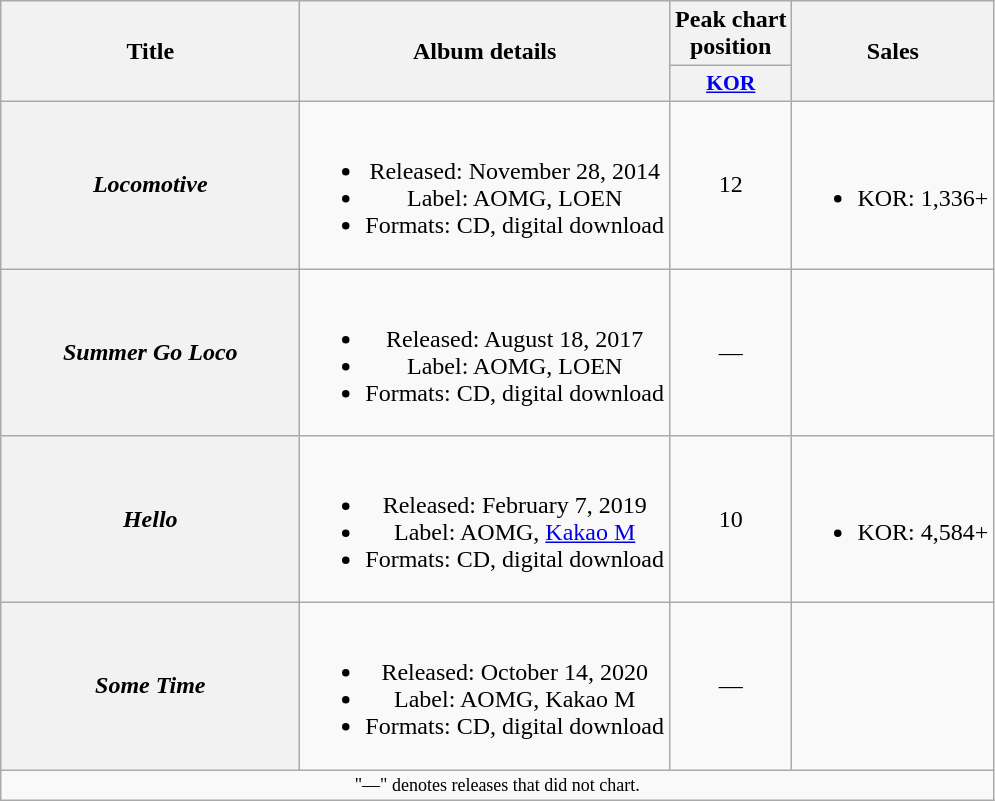<table class="wikitable plainrowheaders" style="text-align:center;">
<tr>
<th rowspan="2" style="width:12em;">Title</th>
<th rowspan="2">Album details</th>
<th>Peak chart<br>position</th>
<th rowspan="2">Sales</th>
</tr>
<tr>
<th scope="col" style="font-size:90%;"><a href='#'>KOR</a><br></th>
</tr>
<tr>
<th scope=row><em>Locomotive</em></th>
<td><br><ul><li>Released: November 28, 2014</li><li>Label: AOMG, LOEN</li><li>Formats: CD, digital download</li></ul></td>
<td>12</td>
<td><br><ul><li>KOR: 1,336+</li></ul></td>
</tr>
<tr>
<th scope=row><em>Summer Go Loco</em></th>
<td><br><ul><li>Released: August 18, 2017</li><li>Label: AOMG, LOEN</li><li>Formats: CD, digital download</li></ul></td>
<td>—</td>
<td></td>
</tr>
<tr>
<th scope=row><em>Hello</em></th>
<td><br><ul><li>Released: February 7, 2019</li><li>Label: AOMG, <a href='#'>Kakao M</a></li><li>Formats: CD, digital download</li></ul></td>
<td>10</td>
<td><br><ul><li>KOR: 4,584+</li></ul></td>
</tr>
<tr>
<th scope=row><em>Some Time</em></th>
<td><br><ul><li>Released: October 14, 2020</li><li>Label: AOMG, Kakao M</li><li>Formats: CD, digital download</li></ul></td>
<td>—</td>
<td></td>
</tr>
<tr>
<td colspan="4" style="font-size:9pt;">"—" denotes releases that did not chart.</td>
</tr>
</table>
